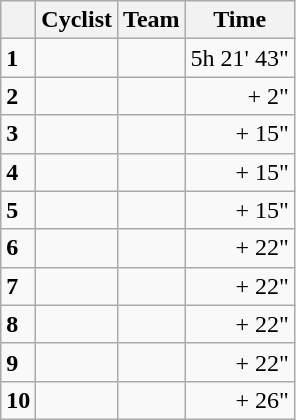<table class="wikitable">
<tr>
<th></th>
<th>Cyclist</th>
<th>Team</th>
<th>Time</th>
</tr>
<tr>
<td><strong>1</strong></td>
<td><strong></strong></td>
<td><strong></strong></td>
<td align=right>5h 21' 43"</td>
</tr>
<tr>
<td><strong>2</strong></td>
<td></td>
<td></td>
<td align=right>+ 2"</td>
</tr>
<tr>
<td><strong>3</strong></td>
<td></td>
<td></td>
<td align=right>+ 15"</td>
</tr>
<tr>
<td><strong>4</strong></td>
<td></td>
<td></td>
<td align=right>+ 15"</td>
</tr>
<tr>
<td><strong>5</strong></td>
<td></td>
<td></td>
<td align=right>+ 15"</td>
</tr>
<tr>
<td><strong>6</strong></td>
<td></td>
<td></td>
<td align=right>+ 22"</td>
</tr>
<tr>
<td><strong>7</strong></td>
<td></td>
<td></td>
<td align=right>+ 22"</td>
</tr>
<tr>
<td><strong>8</strong></td>
<td></td>
<td></td>
<td align=right>+ 22"</td>
</tr>
<tr>
<td><strong>9</strong></td>
<td></td>
<td></td>
<td align=right>+ 22"</td>
</tr>
<tr>
<td><strong>10</strong></td>
<td></td>
<td></td>
<td align=right>+ 26"</td>
</tr>
</table>
